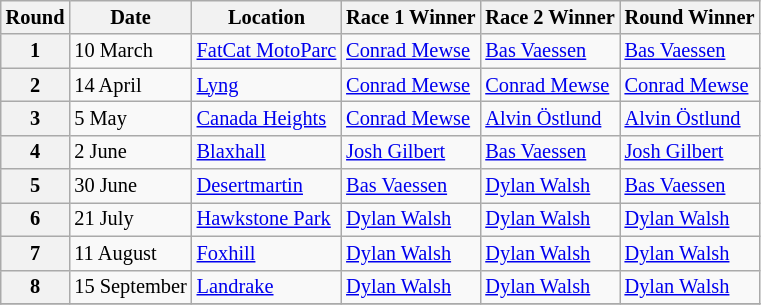<table class="wikitable" style="font-size: 85%;">
<tr>
<th>Round</th>
<th>Date</th>
<th>Location</th>
<th>Race 1 Winner</th>
<th>Race 2 Winner</th>
<th>Round Winner</th>
</tr>
<tr>
<th>1</th>
<td>10 March</td>
<td> <a href='#'>FatCat MotoParc</a></td>
<td> <a href='#'>Conrad Mewse</a></td>
<td> <a href='#'>Bas Vaessen</a></td>
<td> <a href='#'>Bas Vaessen</a></td>
</tr>
<tr>
<th>2</th>
<td>14 April</td>
<td> <a href='#'>Lyng</a></td>
<td> <a href='#'>Conrad Mewse</a></td>
<td> <a href='#'>Conrad Mewse</a></td>
<td> <a href='#'>Conrad Mewse</a></td>
</tr>
<tr>
<th>3</th>
<td>5 May</td>
<td> <a href='#'>Canada Heights</a></td>
<td> <a href='#'>Conrad Mewse</a></td>
<td> <a href='#'>Alvin Östlund</a></td>
<td> <a href='#'>Alvin Östlund</a></td>
</tr>
<tr>
<th>4</th>
<td>2 June</td>
<td> <a href='#'>Blaxhall</a></td>
<td> <a href='#'>Josh Gilbert</a></td>
<td> <a href='#'>Bas Vaessen</a></td>
<td> <a href='#'>Josh Gilbert</a></td>
</tr>
<tr>
<th>5</th>
<td>30 June</td>
<td> <a href='#'>Desertmartin</a></td>
<td> <a href='#'>Bas Vaessen</a></td>
<td> <a href='#'>Dylan Walsh</a></td>
<td> <a href='#'>Bas Vaessen</a></td>
</tr>
<tr>
<th>6</th>
<td>21 July</td>
<td> <a href='#'>Hawkstone Park</a></td>
<td> <a href='#'>Dylan Walsh</a></td>
<td> <a href='#'>Dylan Walsh</a></td>
<td> <a href='#'>Dylan Walsh</a></td>
</tr>
<tr>
<th>7</th>
<td>11 August</td>
<td> <a href='#'>Foxhill</a></td>
<td> <a href='#'>Dylan Walsh</a></td>
<td> <a href='#'>Dylan Walsh</a></td>
<td> <a href='#'>Dylan Walsh</a></td>
</tr>
<tr>
<th>8</th>
<td>15 September</td>
<td> <a href='#'>Landrake</a></td>
<td> <a href='#'>Dylan Walsh</a></td>
<td> <a href='#'>Dylan Walsh</a></td>
<td> <a href='#'>Dylan Walsh</a></td>
</tr>
<tr>
</tr>
</table>
